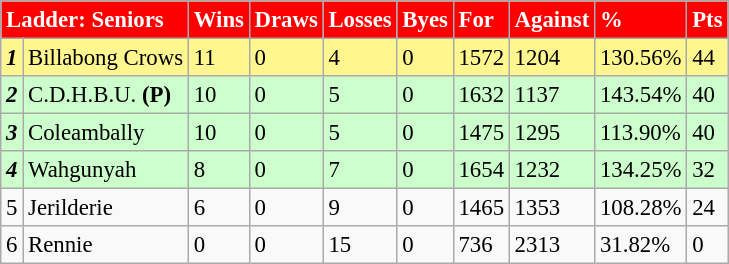<table style="font-size: 95%; text-align: left;" class="wikitable">
<tr>
<td colspan="2" bgcolor="Red" div style="color:White"><strong>Ladder: Seniors</strong></td>
<td bgcolor="Red" div style="color:White"><strong>Wins</strong></td>
<td bgcolor="Red" div style="color:White"><strong>Draws</strong></td>
<td bgcolor="Red" div style="color:White"><strong>Losses</strong></td>
<td bgcolor="Red" div style="color:White"><strong>Byes</strong></td>
<td bgcolor="Red" div style="color:White"><strong>For</strong></td>
<td bgcolor="Red" div style="color:White"><strong>Against</strong></td>
<td bgcolor="Red" div style="color:White"><strong>%</strong></td>
<td bgcolor="Red" div style="color:White"><strong>Pts</strong></td>
</tr>
<tr>
<td bgcolor="#FFF68F" div style="color: black"><strong><em>1</em></strong></td>
<td bgcolor="#FFF68F" div style="color: black">Billabong Crows</td>
<td bgcolor="#FFF68F" div style="color: black">11</td>
<td bgcolor="#FFF68F" div style="color: black">0</td>
<td bgcolor="#FFF68F" div style="color: black">4</td>
<td bgcolor="#FFF68F" div style="color: black">0</td>
<td bgcolor="#FFF68F" div style="color: black">1572</td>
<td bgcolor="#FFF68F" div style="color: black">1204</td>
<td bgcolor="#FFF68F" div style="color: black">130.56%</td>
<td bgcolor="#FFF68F" div style="color: black">44</td>
</tr>
<tr>
<td bgcolor="#ccffcc" div style="color: black"><strong><em>2</em></strong></td>
<td bgcolor="#ccffcc" div style="color: black">C.D.H.B.U.	<strong>(P)</strong></td>
<td bgcolor="#ccffcc" div style="color: black">10</td>
<td bgcolor="#ccffcc" div style="color: black">0</td>
<td bgcolor="#ccffcc" div style="color: black">5</td>
<td bgcolor="#ccffcc" div style="color: black">0</td>
<td bgcolor="#ccffcc" div style="color: black">1632</td>
<td bgcolor="#ccffcc" div style="color: black">1137</td>
<td bgcolor="#ccffcc" div style="color: black">143.54%</td>
<td bgcolor="#ccffcc" div style="color: black">40</td>
</tr>
<tr>
<td bgcolor="#ccffcc" div style="color: black"><strong><em>3</em></strong></td>
<td bgcolor="#ccffcc" div style="color: black">Coleambally</td>
<td bgcolor="#ccffcc" div style="color: black">10</td>
<td bgcolor="#ccffcc" div style="color: black">0</td>
<td bgcolor="#ccffcc" div style="color: black">5</td>
<td bgcolor="#ccffcc" div style="color: black">0</td>
<td bgcolor="#ccffcc" div style="color: black">1475</td>
<td bgcolor="#ccffcc" div style="color: black">1295</td>
<td bgcolor="#ccffcc" div style="color: black">113.90%</td>
<td bgcolor="#ccffcc" div style="color: black">40</td>
</tr>
<tr>
<td bgcolor="#ccffcc" div style="color: black"><strong><em>4</em></strong></td>
<td bgcolor="#ccffcc" div style="color: black">Wahgunyah</td>
<td bgcolor="#ccffcc" div style="color: black">8</td>
<td bgcolor="#ccffcc" div style="color: black">0</td>
<td bgcolor="#ccffcc" div style="color: black">7</td>
<td bgcolor="#ccffcc" div style="color: black">0</td>
<td bgcolor="#ccffcc" div style="color: black">1654</td>
<td bgcolor="#ccffcc" div style="color: black">1232</td>
<td bgcolor="#ccffcc" div style="color: black">134.25%</td>
<td bgcolor="#ccffcc" div style="color: black">32</td>
</tr>
<tr>
<td>5</td>
<td>Jerilderie</td>
<td>6</td>
<td>0</td>
<td>9</td>
<td>0</td>
<td>1465</td>
<td>1353</td>
<td>108.28%</td>
<td>24</td>
</tr>
<tr>
<td>6</td>
<td>Rennie</td>
<td>0</td>
<td>0</td>
<td>15</td>
<td>0</td>
<td>736</td>
<td>2313</td>
<td>31.82%</td>
<td>0</td>
</tr>
</table>
